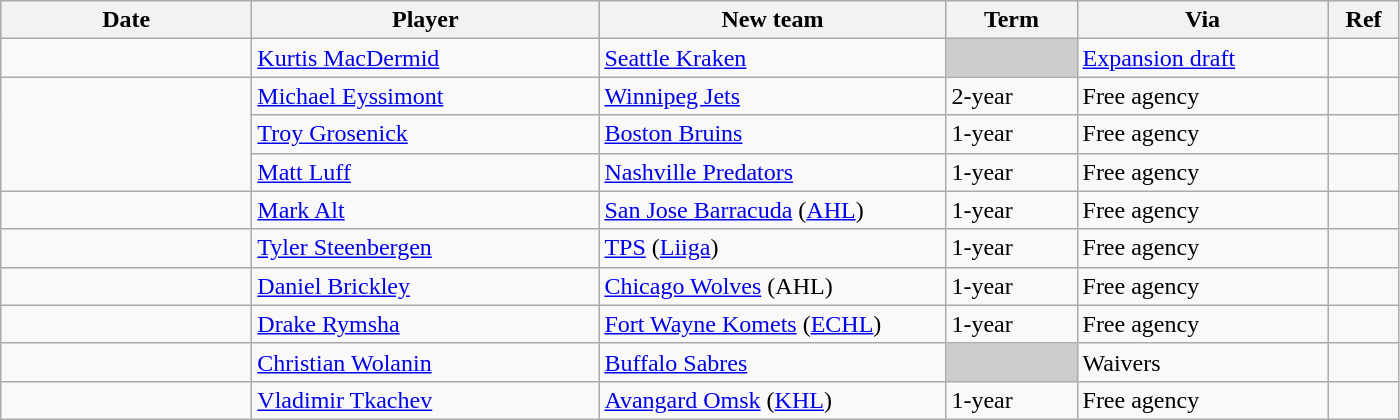<table class="wikitable">
<tr style="background:#ddd; text-align:center;">
<th style="width: 10em;">Date</th>
<th style="width: 14em;">Player</th>
<th style="width: 14em;">New team</th>
<th style="width: 5em;">Term</th>
<th style="width: 10em;">Via</th>
<th style="width: 2.5em;">Ref</th>
</tr>
<tr>
<td></td>
<td><a href='#'>Kurtis MacDermid</a></td>
<td><a href='#'>Seattle Kraken</a></td>
<td style="background:#ccc;"></td>
<td><a href='#'>Expansion draft</a></td>
<td></td>
</tr>
<tr>
<td rowspan=3></td>
<td><a href='#'>Michael Eyssimont</a></td>
<td><a href='#'>Winnipeg Jets</a></td>
<td>2-year</td>
<td>Free agency</td>
<td></td>
</tr>
<tr>
<td><a href='#'>Troy Grosenick</a></td>
<td><a href='#'>Boston Bruins</a></td>
<td>1-year</td>
<td>Free agency</td>
<td></td>
</tr>
<tr>
<td><a href='#'>Matt Luff</a></td>
<td><a href='#'>Nashville Predators</a></td>
<td>1-year</td>
<td>Free agency</td>
<td></td>
</tr>
<tr>
<td></td>
<td><a href='#'>Mark Alt</a></td>
<td><a href='#'>San Jose Barracuda</a> (<a href='#'>AHL</a>)</td>
<td>1-year</td>
<td>Free agency</td>
<td></td>
</tr>
<tr>
<td></td>
<td><a href='#'>Tyler Steenbergen</a></td>
<td><a href='#'>TPS</a> (<a href='#'>Liiga</a>)</td>
<td>1-year</td>
<td>Free agency</td>
<td></td>
</tr>
<tr>
<td></td>
<td><a href='#'>Daniel Brickley</a></td>
<td><a href='#'>Chicago Wolves</a> (AHL)</td>
<td>1-year</td>
<td>Free agency</td>
<td></td>
</tr>
<tr>
<td></td>
<td><a href='#'>Drake Rymsha</a></td>
<td><a href='#'>Fort Wayne Komets</a> (<a href='#'>ECHL</a>)</td>
<td>1-year</td>
<td>Free agency</td>
<td></td>
</tr>
<tr>
<td></td>
<td><a href='#'>Christian Wolanin</a></td>
<td><a href='#'>Buffalo Sabres</a></td>
<td style="background:#ccc;"></td>
<td>Waivers</td>
<td></td>
</tr>
<tr>
<td></td>
<td><a href='#'>Vladimir Tkachev</a></td>
<td><a href='#'>Avangard Omsk</a> (<a href='#'>KHL</a>)</td>
<td>1-year</td>
<td>Free agency</td>
<td></td>
</tr>
</table>
